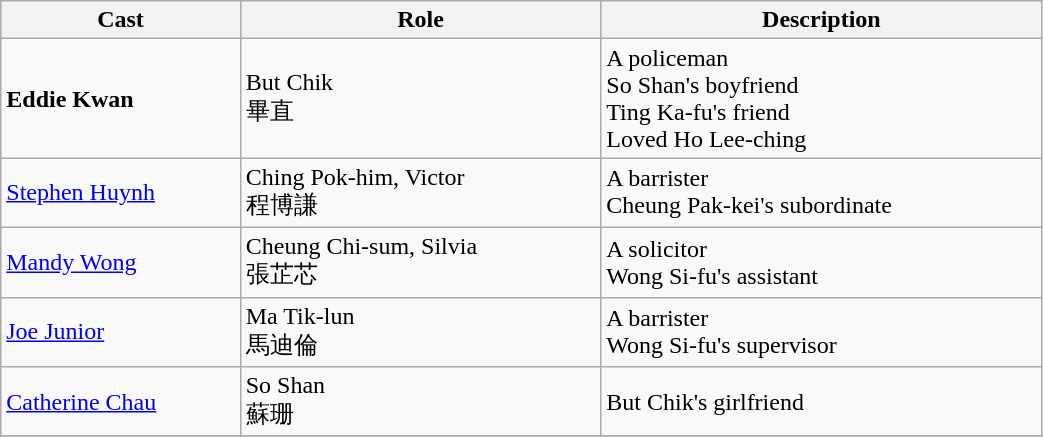<table class="wikitable" width="55%">
<tr>
<th>Cast</th>
<th>Role</th>
<th>Description</th>
</tr>
<tr>
<td><strong>Eddie Kwan</strong></td>
<td>But Chik<br>畢直</td>
<td>A policeman<br>So Shan's boyfriend<br>Ting Ka-fu's friend<br>Loved Ho Lee-ching</td>
</tr>
<tr>
<td><a href='#'>Stephen Huynh</a></td>
<td>Ching Pok-him, Victor<br>程博謙</td>
<td>A barrister<br>Cheung Pak-kei's subordinate</td>
</tr>
<tr>
<td><a href='#'>Mandy Wong</a></td>
<td>Cheung Chi-sum, Silvia<br>張芷芯</td>
<td>A solicitor<br>Wong Si-fu's assistant</td>
</tr>
<tr>
<td><a href='#'>Joe Junior</a></td>
<td>Ma Tik-lun<br>馬迪倫</td>
<td>A barrister<br>Wong Si-fu's supervisor</td>
</tr>
<tr>
<td><a href='#'>Catherine Chau</a></td>
<td>So Shan<br>蘇珊</td>
<td>But Chik's girlfriend</td>
</tr>
<tr>
</tr>
</table>
